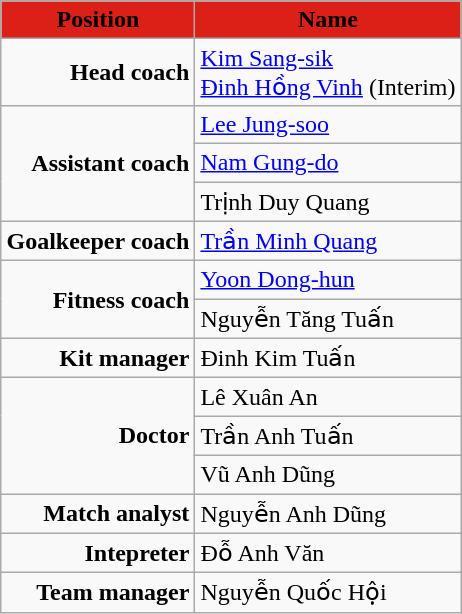<table class="wikitable" style="font-size:100%; width-size:70%; margin:0.5em auto;">
<tr>
<th style="background-color:#DB2017;"><span>Position</span></th>
<th style="background-color:#DB2017;"><span>Name</span></th>
</tr>
<tr>
<td style="text-align:right" style="background-color:LightSkyBlue;"><strong>Head coach</strong></td>
<td style="text-align:left"> <a href='#'>Kim Sang-sik</a> <br>  <a href='#'>Đinh Hồng Vinh</a> (Interim)</td>
</tr>
<tr>
<td rowspan="3" style="text-align:right" style="background-color:LightSkyBlue;"><strong>Assistant coach</strong></td>
<td style="text-align:left"> <a href='#'>Lee Jung-soo</a></td>
</tr>
<tr>
<td> <a href='#'>Nam Gung-do</a></td>
</tr>
<tr>
<td> Trịnh Duy Quang</td>
</tr>
<tr>
<td style="text-align:right" style="background-color:LightSkyBlue;"><strong>Goalkeeper coach</strong></td>
<td style="text-align:left"> <a href='#'>Trần Minh Quang</a></td>
</tr>
<tr>
<td rowspan="2" style="text-align:right" style="background-color:LightSkyBlue;"><strong>Fitness coach</strong></td>
<td style="text-align:left"> <a href='#'>Yoon Dong-hun</a></td>
</tr>
<tr>
<td> Nguyễn Tăng Tuấn</td>
</tr>
<tr>
<td style="text-align:right" style="background-color:LightSkyBlue;"><strong>Kit manager</strong></td>
<td style="text-align:left"> Đinh Kim Tuấn</td>
</tr>
<tr>
<td rowspan="3" style="text-align:right" style="background-color:LightSkyBlue;"><strong>Doctor</strong></td>
<td style="text-align:left"> Lê Xuân An</td>
</tr>
<tr>
<td> Trần Anh Tuấn</td>
</tr>
<tr>
<td> Vũ Anh Dũng</td>
</tr>
<tr>
<td style="text-align:right" style="background-color:LightSkyBlue;"><strong>Match analyst</strong></td>
<td style="text-align:left"> Nguyễn Anh Dũng</td>
</tr>
<tr>
<td rowspan="1" style="text-align:right" style="background-color:LightSkyBlue;"><strong>Intepreter</strong></td>
<td style="text-align:left"> Đỗ Anh Văn</td>
</tr>
<tr>
<td style="text-align:right" style="background-color:LightSkyBlue;"><strong>Team manager</strong></td>
<td style="text-align:left"> Nguyễn Quốc Hội</td>
</tr>
</table>
